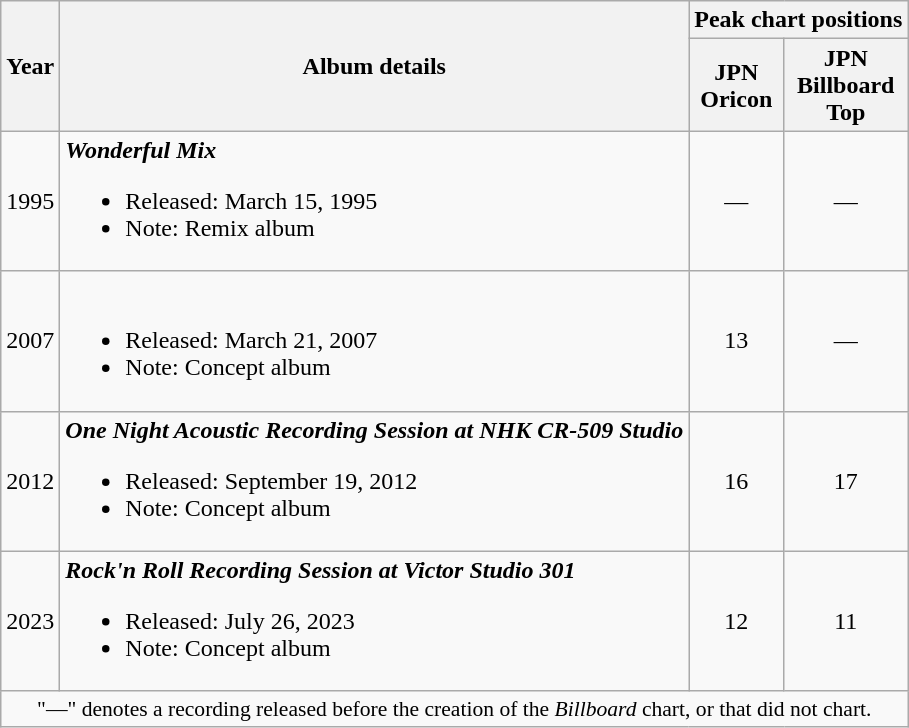<table class="wikitable">
<tr>
<th scope="col" rowspan="2">Year</th>
<th scope="col" rowspan="2">Album details</th>
<th scope="col" colspan="2">Peak chart positions</th>
</tr>
<tr>
<th>JPN<br>Oricon<br></th>
<th>JPN<br>Billboard<br>Top<br></th>
</tr>
<tr>
<td>1995</td>
<td><strong><em>Wonderful Mix</em></strong><br><ul><li>Released: March 15, 1995</li><li>Note: Remix album</li></ul></td>
<td align="center">—</td>
<td align="center">—</td>
</tr>
<tr>
<td>2007</td>
<td><br><ul><li>Released: March 21, 2007</li><li>Note: Concept album</li></ul></td>
<td align="center">13</td>
<td align="center">—</td>
</tr>
<tr>
<td>2012</td>
<td><strong><em>One Night Acoustic Recording Session at NHK CR-509 Studio</em></strong><br><ul><li>Released: September 19, 2012</li><li>Note: Concept album</li></ul></td>
<td align="center">16</td>
<td align="center">17</td>
</tr>
<tr>
<td>2023</td>
<td><strong><em>Rock'n Roll Recording Session at Victor Studio 301</em></strong><br><ul><li>Released: July 26, 2023</li><li>Note: Concept album</li></ul></td>
<td align="center">12</td>
<td align="center">11</td>
</tr>
<tr>
<td align="center" colspan="5" style="font-size:90%">"—" denotes a recording released before the creation of the <em>Billboard</em> chart, or that did not chart.</td>
</tr>
</table>
